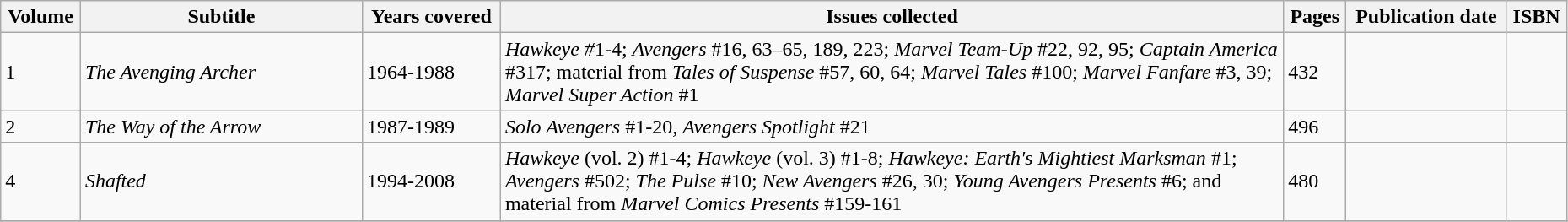<table class="wikitable sortable" width=98%>
<tr>
<th>Volume</th>
<th width="18%">Subtitle</th>
<th>Years covered</th>
<th class="unsortable" width="50%">Issues collected</th>
<th>Pages</th>
<th>Publication date</th>
<th class="unsortable">ISBN</th>
</tr>
<tr>
<td>1</td>
<td><em>The Avenging Archer</em></td>
<td>1964-1988</td>
<td><em>Hawkeye #</em>1-4; <em>Avengers</em> #16, 63–65, 189, 223; <em>Marvel Team-Up</em> #22, 92, 95; <em>Captain America</em>  #317; material from <em>Tales of Suspense</em> #57, 60, 64; <em>Marvel Tales</em> #100; <em>Marvel Fanfare</em> #3, 39; <em>Marvel Super Action</em> #1</td>
<td>432</td>
<td></td>
<td></td>
</tr>
<tr>
<td>2</td>
<td><em>The Way of the Arrow</em></td>
<td>1987-1989</td>
<td><em>Solo Avengers</em> #1-20, <em>Avengers Spotlight</em> #21</td>
<td>496</td>
<td></td>
<td></td>
</tr>
<tr>
<td>4</td>
<td><em>Shafted</em></td>
<td>1994-2008</td>
<td><em>Hawkeye</em> (vol. 2) #1-4; <em>Hawkeye</em> (vol. 3) #1-8; <em>Hawkeye: Earth's Mightiest Marksman</em> #1; <em>Avengers</em> #502; <em>The Pulse</em> #10; <em>New Avengers</em> #26, 30; <em>Young Avengers Presents</em> #6; and material from <em>Marvel Comics Presents</em> #159-161</td>
<td>480</td>
<td></td>
<td></td>
</tr>
<tr>
</tr>
</table>
